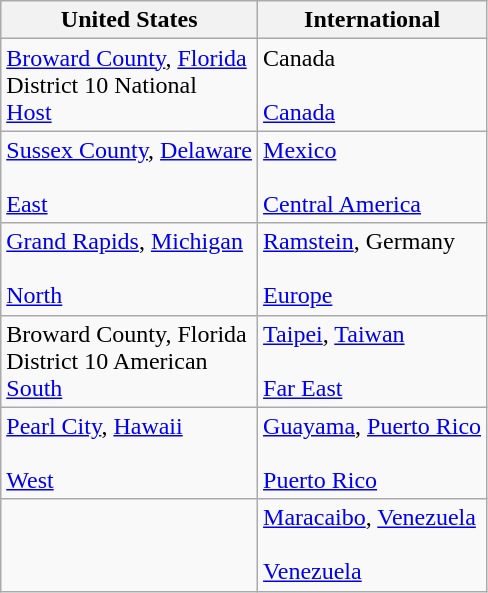<table class="wikitable">
<tr>
<th>United States</th>
<th>International</th>
</tr>
<tr>
<td> <a href='#'>Broward County</a>, <a href='#'>Florida</a><br>District 10 National<br><a href='#'>Host</a></td>
<td> Canada<br><br><a href='#'>Canada</a></td>
</tr>
<tr>
<td> <a href='#'>Sussex County</a>, <a href='#'>Delaware</a><br><br><a href='#'>East</a></td>
<td> <a href='#'>Mexico</a><br> <br><a href='#'>Central America</a></td>
</tr>
<tr>
<td> <a href='#'>Grand Rapids</a>, <a href='#'>Michigan</a><br><br><a href='#'>North</a></td>
<td> <a href='#'>Ramstein</a>, Germany<br><br><a href='#'>Europe</a></td>
</tr>
<tr>
<td> Broward County, Florida<br>District 10 American<br><a href='#'>South</a></td>
<td> <a href='#'>Taipei</a>, <a href='#'>Taiwan</a><br><br><a href='#'>Far East</a></td>
</tr>
<tr>
<td> <a href='#'>Pearl City</a>, <a href='#'>Hawaii</a><br><br><a href='#'>West</a></td>
<td>  <a href='#'>Guayama</a>, <a href='#'>Puerto Rico</a><br><br><a href='#'>Puerto Rico</a></td>
</tr>
<tr>
<td></td>
<td> <a href='#'>Maracaibo</a>, <a href='#'>Venezuela</a><br> <br><a href='#'>Venezuela</a></td>
</tr>
</table>
